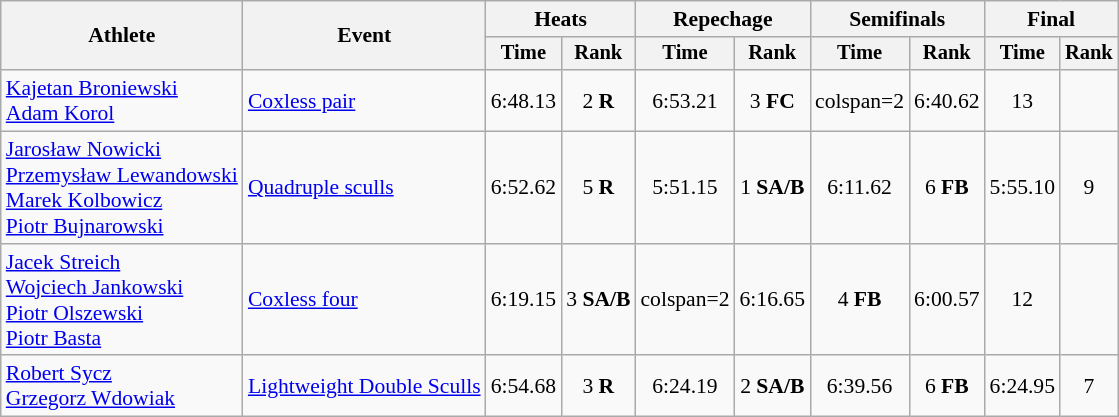<table class="wikitable" style="font-size:90%">
<tr>
<th rowspan="2">Athlete</th>
<th rowspan="2">Event</th>
<th colspan="2">Heats</th>
<th colspan="2">Repechage</th>
<th colspan="2">Semifinals</th>
<th colspan="2">Final</th>
</tr>
<tr style="font-size:95%">
<th>Time</th>
<th>Rank</th>
<th>Time</th>
<th>Rank</th>
<th>Time</th>
<th>Rank</th>
<th>Time</th>
<th>Rank</th>
</tr>
<tr align=center>
<td align=left><a href='#'>Kajetan Broniewski</a><br><a href='#'>Adam Korol</a></td>
<td align=left><a href='#'>Coxless pair</a></td>
<td>6:48.13</td>
<td>2 <strong>R</strong></td>
<td>6:53.21</td>
<td>3 <strong>FC</strong></td>
<td>colspan=2 </td>
<td>6:40.62</td>
<td>13</td>
</tr>
<tr align=center>
<td align=left><a href='#'>Jarosław Nowicki</a><br><a href='#'>Przemysław Lewandowski</a><br><a href='#'>Marek Kolbowicz</a><br><a href='#'>Piotr Bujnarowski</a></td>
<td align=left><a href='#'>Quadruple sculls</a></td>
<td>6:52.62</td>
<td>5 <strong>R</strong></td>
<td>5:51.15</td>
<td>1 <strong>SA/B</strong></td>
<td>6:11.62</td>
<td>6 <strong>FB</strong></td>
<td>5:55.10</td>
<td>9</td>
</tr>
<tr align=center>
<td align=left><a href='#'>Jacek Streich</a><br><a href='#'>Wojciech Jankowski</a><br><a href='#'>Piotr Olszewski</a><br><a href='#'>Piotr Basta</a></td>
<td align=left><a href='#'>Coxless four</a></td>
<td>6:19.15</td>
<td>3 <strong>SA/B</strong></td>
<td>colspan=2 </td>
<td>6:16.65</td>
<td>4 <strong>FB</strong></td>
<td>6:00.57</td>
<td>12</td>
</tr>
<tr align=center>
<td align=left><a href='#'>Robert Sycz</a><br><a href='#'>Grzegorz Wdowiak</a></td>
<td align=left><a href='#'>Lightweight Double Sculls</a></td>
<td>6:54.68</td>
<td>3 <strong>R</strong></td>
<td>6:24.19</td>
<td>2 <strong>SA/B</strong></td>
<td>6:39.56</td>
<td>6 <strong>FB</strong></td>
<td>6:24.95</td>
<td>7</td>
</tr>
</table>
